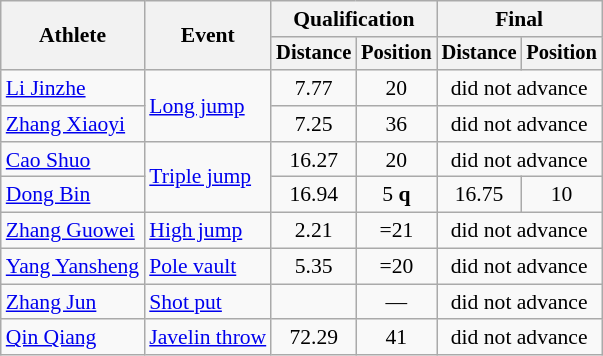<table class=wikitable style="font-size:90%">
<tr>
<th rowspan="2">Athlete</th>
<th rowspan="2">Event</th>
<th colspan="2">Qualification</th>
<th colspan="2">Final</th>
</tr>
<tr style="font-size:95%">
<th>Distance</th>
<th>Position</th>
<th>Distance</th>
<th>Position</th>
</tr>
<tr align=center>
<td align=left><a href='#'>Li Jinzhe</a></td>
<td align=left rowspan=2><a href='#'>Long jump</a></td>
<td>7.77</td>
<td>20</td>
<td colspan=2>did not advance</td>
</tr>
<tr align=center>
<td align=left><a href='#'>Zhang Xiaoyi</a></td>
<td>7.25</td>
<td>36</td>
<td colspan=2>did not advance</td>
</tr>
<tr align=center>
<td align=left><a href='#'>Cao Shuo</a></td>
<td align=left rowspan=2><a href='#'>Triple jump</a></td>
<td>16.27</td>
<td>20</td>
<td colspan=2>did not advance</td>
</tr>
<tr align=center>
<td align=left><a href='#'>Dong Bin</a></td>
<td>16.94</td>
<td>5 <strong>q</strong></td>
<td>16.75</td>
<td>10</td>
</tr>
<tr align=center>
<td align=left><a href='#'>Zhang Guowei</a></td>
<td align=left><a href='#'>High jump</a></td>
<td>2.21</td>
<td>=21</td>
<td colspan=2>did not advance</td>
</tr>
<tr align=center>
<td align=left><a href='#'>Yang Yansheng</a></td>
<td align=left><a href='#'>Pole vault</a></td>
<td>5.35</td>
<td>=20</td>
<td colspan=2>did not advance</td>
</tr>
<tr align=center>
<td align=left><a href='#'>Zhang Jun</a></td>
<td align=left><a href='#'>Shot put</a></td>
<td></td>
<td>—</td>
<td colspan=2>did not advance</td>
</tr>
<tr align=center>
<td align=left><a href='#'>Qin Qiang</a></td>
<td align=left><a href='#'>Javelin throw</a></td>
<td>72.29</td>
<td>41</td>
<td colspan=2>did not advance</td>
</tr>
</table>
